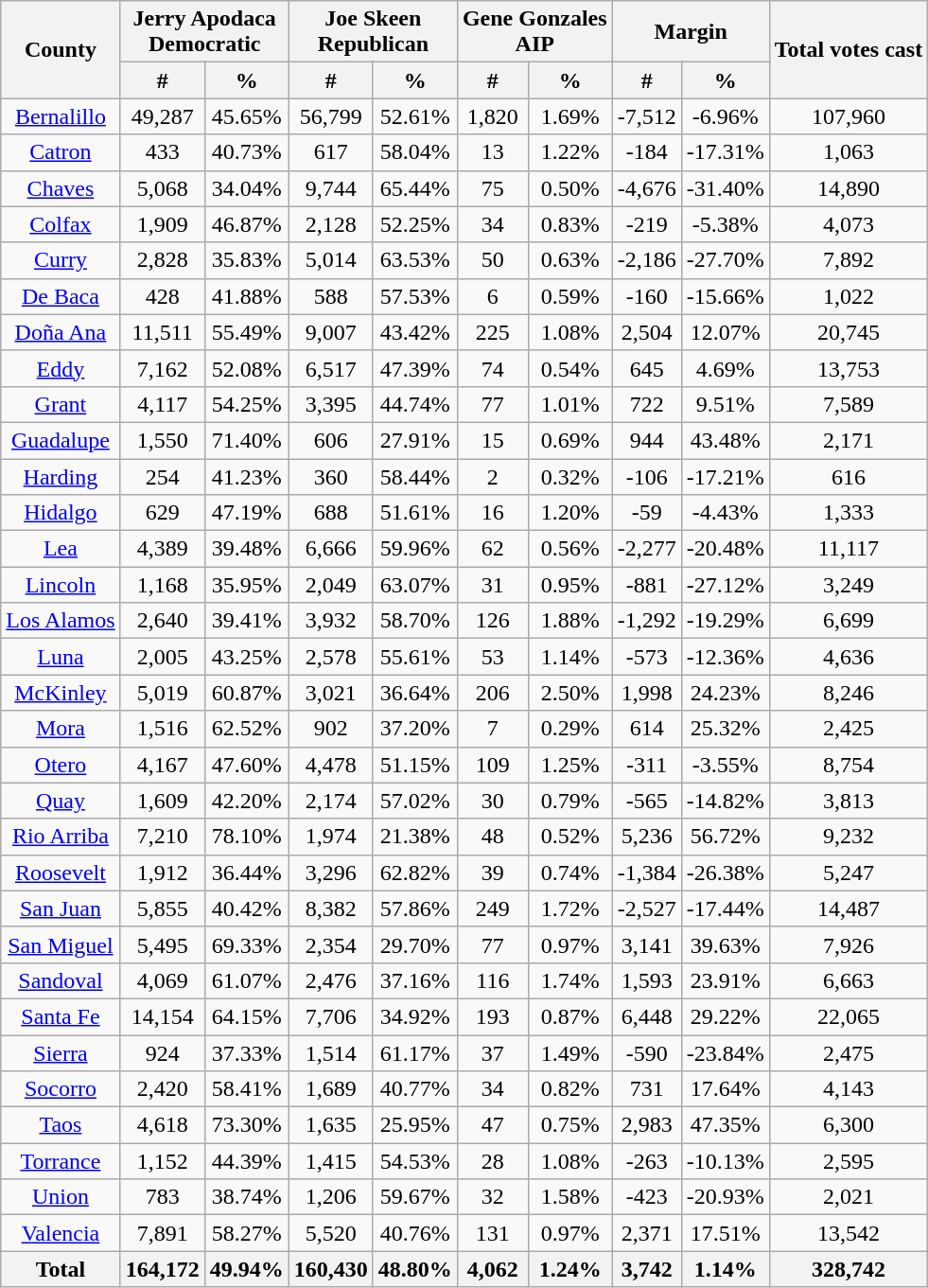<table class="wikitable sortable" style="text-align:center">
<tr>
<th style="text-align:center;" rowspan="2">County</th>
<th style="text-align:center;" colspan="2">Jerry Apodaca<br>Democratic</th>
<th style="text-align:center;" colspan="2">Joe Skeen<br>Republican</th>
<th style="text-align:center;" colspan="2">Gene Gonzales<br>AIP</th>
<th style="text-align:center;" colspan="2">Margin</th>
<th style="text-align:center;" rowspan="2">Total votes cast</th>
</tr>
<tr>
<th style="text-align:center;" data-sort-type="number">#</th>
<th style="text-align:center;" data-sort-type="number">%</th>
<th style="text-align:center;" data-sort-type="number">#</th>
<th style="text-align:center;" data-sort-type="number">%</th>
<th style="text-align:center;" data-sort-type="number">#</th>
<th style="text-align:center;" data-sort-type="number">%</th>
<th style="text-align:center;" data-sort-type="number">#</th>
<th style="text-align:center;" data-sort-type="number">%</th>
</tr>
<tr style="text-align:center;">
<td><a href='#'>Bernalillo</a></td>
<td>49,287</td>
<td>45.65%</td>
<td>56,799</td>
<td>52.61%</td>
<td>1,820</td>
<td>1.69%</td>
<td>-7,512</td>
<td>-6.96%</td>
<td>107,960</td>
</tr>
<tr style="text-align:center;">
<td><a href='#'>Catron</a></td>
<td>433</td>
<td>40.73%</td>
<td>617</td>
<td>58.04%</td>
<td>13</td>
<td>1.22%</td>
<td>-184</td>
<td>-17.31%</td>
<td>1,063</td>
</tr>
<tr style="text-align:center;">
<td><a href='#'>Chaves</a></td>
<td>5,068</td>
<td>34.04%</td>
<td>9,744</td>
<td>65.44%</td>
<td>75</td>
<td>0.50%</td>
<td>-4,676</td>
<td>-31.40%</td>
<td>14,890</td>
</tr>
<tr style="text-align:center;">
<td><a href='#'>Colfax</a></td>
<td>1,909</td>
<td>46.87%</td>
<td>2,128</td>
<td>52.25%</td>
<td>34</td>
<td>0.83%</td>
<td>-219</td>
<td>-5.38%</td>
<td>4,073</td>
</tr>
<tr style="text-align:center;">
<td><a href='#'>Curry</a></td>
<td>2,828</td>
<td>35.83%</td>
<td>5,014</td>
<td>63.53%</td>
<td>50</td>
<td>0.63%</td>
<td>-2,186</td>
<td>-27.70%</td>
<td>7,892</td>
</tr>
<tr style="text-align:center;">
<td><a href='#'>De Baca</a></td>
<td>428</td>
<td>41.88%</td>
<td>588</td>
<td>57.53%</td>
<td>6</td>
<td>0.59%</td>
<td>-160</td>
<td>-15.66%</td>
<td>1,022</td>
</tr>
<tr style="text-align:center;">
<td><a href='#'>Doña Ana</a></td>
<td>11,511</td>
<td>55.49%</td>
<td>9,007</td>
<td>43.42%</td>
<td>225</td>
<td>1.08%</td>
<td>2,504</td>
<td>12.07%</td>
<td>20,745</td>
</tr>
<tr style="text-align:center;">
<td><a href='#'>Eddy</a></td>
<td>7,162</td>
<td>52.08%</td>
<td>6,517</td>
<td>47.39%</td>
<td>74</td>
<td>0.54%</td>
<td>645</td>
<td>4.69%</td>
<td>13,753</td>
</tr>
<tr style="text-align:center;">
<td><a href='#'>Grant</a></td>
<td>4,117</td>
<td>54.25%</td>
<td>3,395</td>
<td>44.74%</td>
<td>77</td>
<td>1.01%</td>
<td>722</td>
<td>9.51%</td>
<td>7,589</td>
</tr>
<tr style="text-align:center;">
<td><a href='#'>Guadalupe</a></td>
<td>1,550</td>
<td>71.40%</td>
<td>606</td>
<td>27.91%</td>
<td>15</td>
<td>0.69%</td>
<td>944</td>
<td>43.48%</td>
<td>2,171</td>
</tr>
<tr style="text-align:center;">
<td><a href='#'>Harding</a></td>
<td>254</td>
<td>41.23%</td>
<td>360</td>
<td>58.44%</td>
<td>2</td>
<td>0.32%</td>
<td>-106</td>
<td>-17.21%</td>
<td>616</td>
</tr>
<tr style="text-align:center;">
<td><a href='#'>Hidalgo</a></td>
<td>629</td>
<td>47.19%</td>
<td>688</td>
<td>51.61%</td>
<td>16</td>
<td>1.20%</td>
<td>-59</td>
<td>-4.43%</td>
<td>1,333</td>
</tr>
<tr style="text-align:center;">
<td><a href='#'>Lea</a></td>
<td>4,389</td>
<td>39.48%</td>
<td>6,666</td>
<td>59.96%</td>
<td>62</td>
<td>0.56%</td>
<td>-2,277</td>
<td>-20.48%</td>
<td>11,117</td>
</tr>
<tr style="text-align:center;">
<td><a href='#'>Lincoln</a></td>
<td>1,168</td>
<td>35.95%</td>
<td>2,049</td>
<td>63.07%</td>
<td>31</td>
<td>0.95%</td>
<td>-881</td>
<td>-27.12%</td>
<td>3,249</td>
</tr>
<tr style="text-align:center;">
<td><a href='#'>Los Alamos</a></td>
<td>2,640</td>
<td>39.41%</td>
<td>3,932</td>
<td>58.70%</td>
<td>126</td>
<td>1.88%</td>
<td>-1,292</td>
<td>-19.29%</td>
<td>6,699</td>
</tr>
<tr style="text-align:center;">
<td><a href='#'>Luna</a></td>
<td>2,005</td>
<td>43.25%</td>
<td>2,578</td>
<td>55.61%</td>
<td>53</td>
<td>1.14%</td>
<td>-573</td>
<td>-12.36%</td>
<td>4,636</td>
</tr>
<tr style="text-align:center;">
<td><a href='#'>McKinley</a></td>
<td>5,019</td>
<td>60.87%</td>
<td>3,021</td>
<td>36.64%</td>
<td>206</td>
<td>2.50%</td>
<td>1,998</td>
<td>24.23%</td>
<td>8,246</td>
</tr>
<tr style="text-align:center;">
<td><a href='#'>Mora</a></td>
<td>1,516</td>
<td>62.52%</td>
<td>902</td>
<td>37.20%</td>
<td>7</td>
<td>0.29%</td>
<td>614</td>
<td>25.32%</td>
<td>2,425</td>
</tr>
<tr style="text-align:center;">
<td><a href='#'>Otero</a></td>
<td>4,167</td>
<td>47.60%</td>
<td>4,478</td>
<td>51.15%</td>
<td>109</td>
<td>1.25%</td>
<td>-311</td>
<td>-3.55%</td>
<td>8,754</td>
</tr>
<tr style="text-align:center;">
<td><a href='#'>Quay</a></td>
<td>1,609</td>
<td>42.20%</td>
<td>2,174</td>
<td>57.02%</td>
<td>30</td>
<td>0.79%</td>
<td>-565</td>
<td>-14.82%</td>
<td>3,813</td>
</tr>
<tr style="text-align:center;">
<td><a href='#'>Rio Arriba</a></td>
<td>7,210</td>
<td>78.10%</td>
<td>1,974</td>
<td>21.38%</td>
<td>48</td>
<td>0.52%</td>
<td>5,236</td>
<td>56.72%</td>
<td>9,232</td>
</tr>
<tr style="text-align:center;">
<td><a href='#'>Roosevelt</a></td>
<td>1,912</td>
<td>36.44%</td>
<td>3,296</td>
<td>62.82%</td>
<td>39</td>
<td>0.74%</td>
<td>-1,384</td>
<td>-26.38%</td>
<td>5,247</td>
</tr>
<tr style="text-align:center;">
<td><a href='#'>San Juan</a></td>
<td>5,855</td>
<td>40.42%</td>
<td>8,382</td>
<td>57.86%</td>
<td>249</td>
<td>1.72%</td>
<td>-2,527</td>
<td>-17.44%</td>
<td>14,487</td>
</tr>
<tr style="text-align:center;">
<td><a href='#'>San Miguel</a></td>
<td>5,495</td>
<td>69.33%</td>
<td>2,354</td>
<td>29.70%</td>
<td>77</td>
<td>0.97%</td>
<td>3,141</td>
<td>39.63%</td>
<td>7,926</td>
</tr>
<tr style="text-align:center;">
<td><a href='#'>Sandoval</a></td>
<td>4,069</td>
<td>61.07%</td>
<td>2,476</td>
<td>37.16%</td>
<td>116</td>
<td>1.74%</td>
<td>1,593</td>
<td>23.91%</td>
<td>6,663</td>
</tr>
<tr style="text-align:center;">
<td><a href='#'>Santa Fe</a></td>
<td>14,154</td>
<td>64.15%</td>
<td>7,706</td>
<td>34.92%</td>
<td>193</td>
<td>0.87%</td>
<td>6,448</td>
<td>29.22%</td>
<td>22,065</td>
</tr>
<tr style="text-align:center;">
<td><a href='#'>Sierra</a></td>
<td>924</td>
<td>37.33%</td>
<td>1,514</td>
<td>61.17%</td>
<td>37</td>
<td>1.49%</td>
<td>-590</td>
<td>-23.84%</td>
<td>2,475</td>
</tr>
<tr style="text-align:center;">
<td><a href='#'>Socorro</a></td>
<td>2,420</td>
<td>58.41%</td>
<td>1,689</td>
<td>40.77%</td>
<td>34</td>
<td>0.82%</td>
<td>731</td>
<td>17.64%</td>
<td>4,143</td>
</tr>
<tr style="text-align:center;">
<td><a href='#'>Taos</a></td>
<td>4,618</td>
<td>73.30%</td>
<td>1,635</td>
<td>25.95%</td>
<td>47</td>
<td>0.75%</td>
<td>2,983</td>
<td>47.35%</td>
<td>6,300</td>
</tr>
<tr style="text-align:center;">
<td><a href='#'>Torrance</a></td>
<td>1,152</td>
<td>44.39%</td>
<td>1,415</td>
<td>54.53%</td>
<td>28</td>
<td>1.08%</td>
<td>-263</td>
<td>-10.13%</td>
<td>2,595</td>
</tr>
<tr style="text-align:center;">
<td><a href='#'>Union</a></td>
<td>783</td>
<td>38.74%</td>
<td>1,206</td>
<td>59.67%</td>
<td>32</td>
<td>1.58%</td>
<td>-423</td>
<td>-20.93%</td>
<td>2,021</td>
</tr>
<tr style="text-align:center;">
<td><a href='#'>Valencia</a></td>
<td>7,891</td>
<td>58.27%</td>
<td>5,520</td>
<td>40.76%</td>
<td>131</td>
<td>0.97%</td>
<td>2,371</td>
<td>17.51%</td>
<td>13,542</td>
</tr>
<tr style="text-align:center;">
<th>Total</th>
<th>164,172</th>
<th>49.94%</th>
<th>160,430</th>
<th>48.80%</th>
<th>4,062</th>
<th>1.24%</th>
<th>3,742</th>
<th>1.14%</th>
<th>328,742</th>
</tr>
</table>
